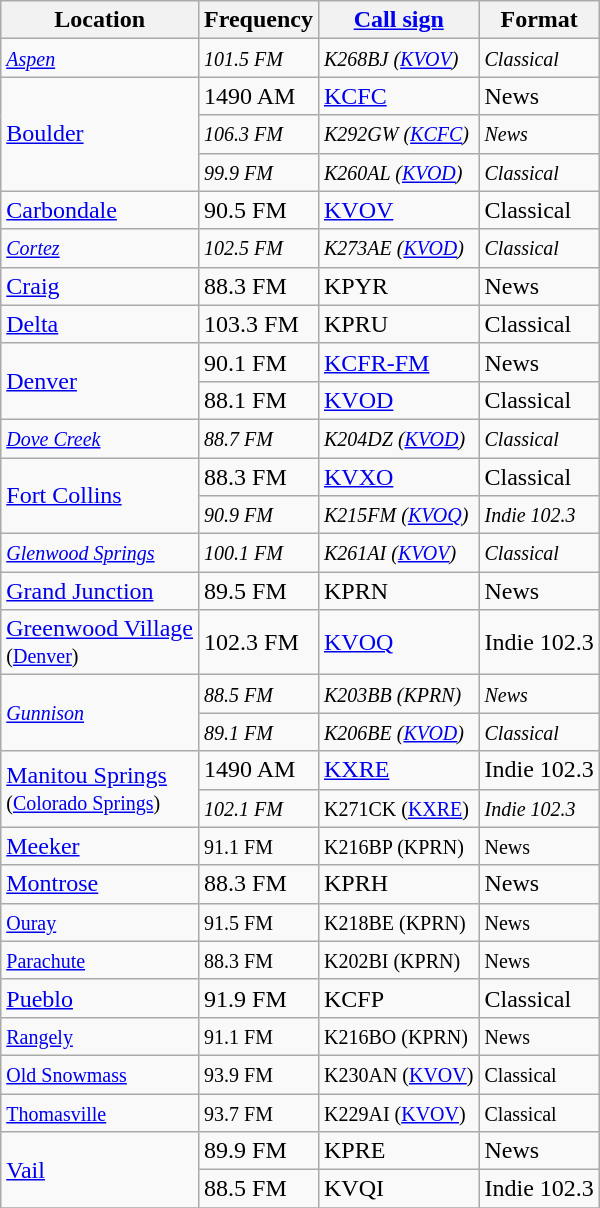<table class="wikitable sortable">
<tr>
<th>Location</th>
<th>Frequency</th>
<th><a href='#'>Call sign</a></th>
<th>Format</th>
</tr>
<tr>
<td><small><em><a href='#'>Aspen</a></em></small></td>
<td><small><em>101.5 FM</em></small></td>
<td><small><em>K268BJ (<a href='#'>KVOV</a>)</em></small></td>
<td><small><em>Classical</em></small></td>
</tr>
<tr>
<td rowspan="3"><a href='#'>Boulder</a></td>
<td>1490 AM</td>
<td><a href='#'>KCFC</a></td>
<td>News</td>
</tr>
<tr>
<td><small><em>106.3 FM</em></small></td>
<td><small><em>K292GW (<a href='#'>KCFC</a>)</em></small></td>
<td><small><em>News</em></small></td>
</tr>
<tr>
<td><small><em>99.9 FM</em></small></td>
<td><small><em>K260AL (<a href='#'>KVOD</a>)</em></small></td>
<td><small><em>Classical</em></small></td>
</tr>
<tr>
<td><a href='#'>Carbondale</a></td>
<td>90.5 FM</td>
<td><a href='#'>KVOV</a></td>
<td>Classical</td>
</tr>
<tr>
<td><small><em><a href='#'>Cortez</a></em></small></td>
<td><small><em>102.5 FM</em></small></td>
<td><small><em>K273AE (<a href='#'>KVOD</a>)</em></small></td>
<td><small><em>Classical</em></small></td>
</tr>
<tr>
<td><a href='#'>Craig</a></td>
<td>88.3 FM</td>
<td>KPYR</td>
<td>News</td>
</tr>
<tr>
<td><a href='#'>Delta</a></td>
<td>103.3 FM</td>
<td>KPRU</td>
<td>Classical</td>
</tr>
<tr>
<td rowspan="2"><a href='#'>Denver</a></td>
<td>90.1 FM</td>
<td><a href='#'>KCFR-FM</a></td>
<td>News</td>
</tr>
<tr>
<td>88.1 FM</td>
<td><a href='#'>KVOD</a></td>
<td>Classical</td>
</tr>
<tr>
<td><small><em><a href='#'>Dove Creek</a></em></small></td>
<td><small><em>88.7 FM</em></small></td>
<td><small><em>K204DZ (<a href='#'>KVOD</a>)</em></small></td>
<td><small><em>Classical</em></small></td>
</tr>
<tr>
<td rowspan="2"><a href='#'>Fort Collins</a></td>
<td>88.3 FM</td>
<td><a href='#'>KVXO</a></td>
<td>Classical</td>
</tr>
<tr>
<td><small><em>90.9 FM</em></small></td>
<td><small><em>K215FM (<a href='#'>KVOQ</a>)</em></small></td>
<td><small><em>Indie 102.3</em></small></td>
</tr>
<tr>
<td><small><em><a href='#'>Glenwood Springs</a></em></small></td>
<td><small><em>100.1 FM</em></small></td>
<td><small><em>K261AI (<a href='#'>KVOV</a>)</em></small></td>
<td><small><em>Classical</em></small></td>
</tr>
<tr>
<td><a href='#'>Grand Junction</a></td>
<td>89.5 FM</td>
<td>KPRN</td>
<td>News</td>
</tr>
<tr>
<td><a href='#'>Greenwood Village</a><br><small>(<a href='#'>Denver</a>)</small></td>
<td>102.3 FM</td>
<td><a href='#'>KVOQ</a></td>
<td>Indie 102.3</td>
</tr>
<tr>
<td rowspan="2"><small><em><a href='#'>Gunnison</a></em></small></td>
<td><small><em>88.5 FM</em></small></td>
<td><small><em>K203BB (KPRN)</em></small></td>
<td><small><em>News</em></small></td>
</tr>
<tr>
<td><small><em>89.1 FM</em></small></td>
<td><small><em>K206BE (<a href='#'>KVOD</a>)</em></small></td>
<td><small><em>Classical</em></small></td>
</tr>
<tr>
<td rowspan="2"><a href='#'>Manitou Springs</a><br><small>(<a href='#'>Colorado Springs</a>)</small></td>
<td>1490 AM</td>
<td><a href='#'>KXRE</a></td>
<td>Indie 102.3</td>
</tr>
<tr>
<td><small><em>102.1 FM</em></small></td>
<td><small>K271CK (<a href='#'>KXRE</a>)</small></td>
<td><small><em>Indie 102.3</small></td>
</tr>
<tr>
<td><a href='#'>Meeker</a></td>
<td><small></em>91.1 FM<em></small></td>
<td><small></em>K216BP (KPRN)<em></small></td>
<td><small></em>News<em></small></td>
</tr>
<tr>
<td><a href='#'>Montrose</a></td>
<td>88.3 FM</td>
<td>KPRH</td>
<td>News</td>
</tr>
<tr>
<td><small></em><a href='#'>Ouray</a><em></small></td>
<td><small></em>91.5 FM<em></small></td>
<td><small></em>K218BE (KPRN)<em></small></td>
<td><small></em>News<em></small></td>
</tr>
<tr>
<td><small></em><a href='#'>Parachute</a><em></small></td>
<td><small></em>88.3 FM<em></small></td>
<td><small></em>K202BI (KPRN)<em></small></td>
<td><small></em>News<em></small></td>
</tr>
<tr>
<td><a href='#'>Pueblo</a></td>
<td>91.9 FM</td>
<td>KCFP</td>
<td>Classical</td>
</tr>
<tr>
<td><small></em><a href='#'>Rangely</a><em></small></td>
<td><small></em>91.1 FM<em></small></td>
<td><small></em>K216BO (KPRN)<em></small></td>
<td><small></em>News<em></small></td>
</tr>
<tr>
<td><small></em><a href='#'>Old Snowmass</a><em></small></td>
<td><small></em>93.9 FM<em></small></td>
<td><small></em>K230AN (<a href='#'>KVOV</a>)<em></small></td>
<td><small></em>Classical<em></small></td>
</tr>
<tr>
<td><small></em><a href='#'>Thomasville</a><em></small></td>
<td><small></em>93.7 FM<em></small></td>
<td><small></em>K229AI (<a href='#'>KVOV</a>)<em></small></td>
<td><small></em>Classical<em></small></td>
</tr>
<tr>
<td rowspan="2"><a href='#'>Vail</a></td>
<td>89.9 FM</td>
<td>KPRE</td>
<td>News</td>
</tr>
<tr>
<td>88.5 FM</td>
<td>KVQI</td>
<td>Indie 102.3</td>
</tr>
<tr>
</tr>
</table>
